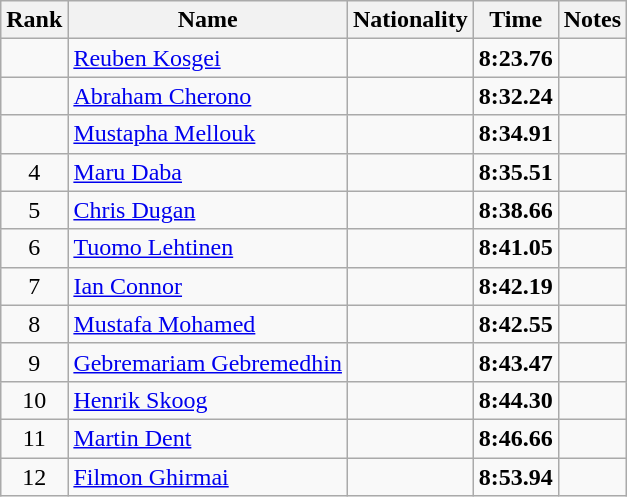<table class="wikitable sortable" style="text-align:center">
<tr>
<th>Rank</th>
<th>Name</th>
<th>Nationality</th>
<th>Time</th>
<th>Notes</th>
</tr>
<tr>
<td></td>
<td align=left><a href='#'>Reuben Kosgei</a></td>
<td align=left></td>
<td><strong>8:23.76</strong></td>
<td></td>
</tr>
<tr>
<td></td>
<td align=left><a href='#'>Abraham Cherono</a></td>
<td align=left></td>
<td><strong>8:32.24</strong></td>
<td></td>
</tr>
<tr>
<td></td>
<td align=left><a href='#'>Mustapha Mellouk</a></td>
<td align=left></td>
<td><strong>8:34.91</strong></td>
<td></td>
</tr>
<tr>
<td>4</td>
<td align=left><a href='#'>Maru Daba</a></td>
<td align=left></td>
<td><strong>8:35.51</strong></td>
<td></td>
</tr>
<tr>
<td>5</td>
<td align=left><a href='#'>Chris Dugan</a></td>
<td align=left></td>
<td><strong>8:38.66</strong></td>
<td></td>
</tr>
<tr>
<td>6</td>
<td align=left><a href='#'>Tuomo Lehtinen</a></td>
<td align=left></td>
<td><strong>8:41.05</strong></td>
<td></td>
</tr>
<tr>
<td>7</td>
<td align=left><a href='#'>Ian Connor</a></td>
<td align=left></td>
<td><strong>8:42.19</strong></td>
<td></td>
</tr>
<tr>
<td>8</td>
<td align=left><a href='#'>Mustafa Mohamed</a></td>
<td align=left></td>
<td><strong>8:42.55</strong></td>
<td></td>
</tr>
<tr>
<td>9</td>
<td align=left><a href='#'>Gebremariam Gebremedhin</a></td>
<td align=left></td>
<td><strong>8:43.47</strong></td>
<td></td>
</tr>
<tr>
<td>10</td>
<td align=left><a href='#'>Henrik Skoog</a></td>
<td align=left></td>
<td><strong>8:44.30</strong></td>
<td></td>
</tr>
<tr>
<td>11</td>
<td align=left><a href='#'>Martin Dent</a></td>
<td align=left></td>
<td><strong>8:46.66</strong></td>
<td></td>
</tr>
<tr>
<td>12</td>
<td align=left><a href='#'>Filmon Ghirmai</a></td>
<td align=left></td>
<td><strong>8:53.94</strong></td>
<td></td>
</tr>
</table>
